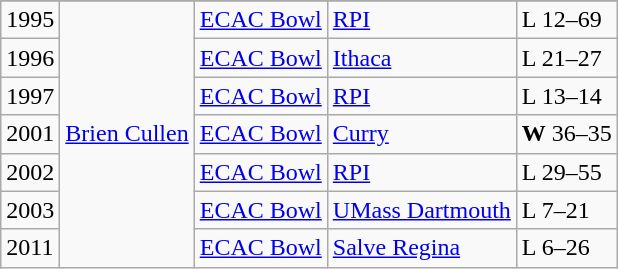<table class="wikitable">
<tr>
</tr>
<tr>
<td>1995</td>
<td rowspan=7><a href='#'>Brien Cullen</a></td>
<td><a href='#'>ECAC Bowl</a></td>
<td><a href='#'>RPI</a></td>
<td>L 12–69</td>
</tr>
<tr>
<td>1996</td>
<td><a href='#'>ECAC Bowl</a></td>
<td><a href='#'>Ithaca</a></td>
<td>L 21–27</td>
</tr>
<tr>
<td>1997</td>
<td><a href='#'>ECAC Bowl</a></td>
<td><a href='#'>RPI</a></td>
<td>L 13–14</td>
</tr>
<tr>
<td>2001</td>
<td><a href='#'>ECAC Bowl</a></td>
<td><a href='#'>Curry</a></td>
<td><strong>W</strong> 36–35</td>
</tr>
<tr>
<td>2002</td>
<td><a href='#'>ECAC Bowl</a></td>
<td><a href='#'>RPI</a></td>
<td>L 29–55</td>
</tr>
<tr>
<td>2003</td>
<td><a href='#'>ECAC Bowl</a></td>
<td><a href='#'>UMass Dartmouth</a></td>
<td>L 7–21</td>
</tr>
<tr>
<td>2011</td>
<td><a href='#'>ECAC Bowl</a></td>
<td><a href='#'>Salve Regina</a></td>
<td>L 6–26</td>
</tr>
</table>
